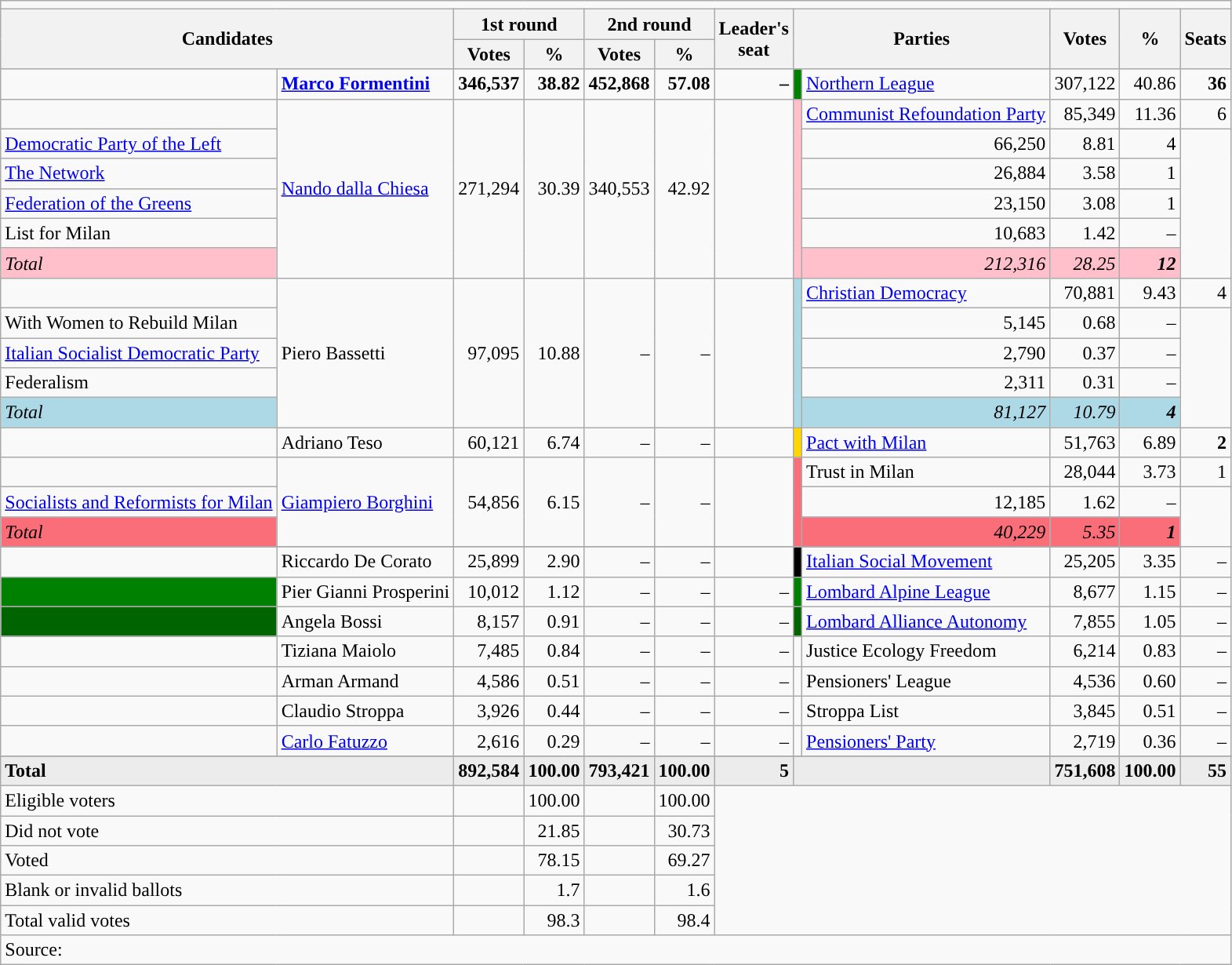<table class="wikitable" style="text-align:left">
<tr>
<td colspan="12"></td>
</tr>
<tr>
<th rowspan=2 colspan="2">Candidates</th>
<th colspan=2>1st round</th>
<th colspan=2>2nd round</th>
<th rowspan=2>Leader's<br>seat</th>
<th rowspan=2 colspan=2>Parties</th>
<th rowspan=2>Votes</th>
<th rowspan=2>%</th>
<th rowspan=2>Seats</th>
</tr>
<tr>
<th>Votes</th>
<th>%</th>
<th>Votes</th>
<th>%</th>
</tr>
<tr>
<td></td>
<td><strong><a href='#'>Marco Formentini</a></strong></td>
<td align=right><strong>346,537</strong></td>
<td align=right><strong>38.82</strong></td>
<td align=right><strong>452,868</strong></td>
<td align=right><strong>57.08</strong></td>
<td align=right><strong>–</strong></td>
<td bgcolor="green"></td>
<td><a href='#'>Northern League</a></td>
<td align=right>307,122</td>
<td align=right>40.86</td>
<td align=right><strong>36</strong></td>
</tr>
<tr>
<td></td>
<td rowspan=6><a href='#'>Nando dalla Chiesa</a></td>
<td rowspan=6 align=right>271,294</td>
<td rowspan=6 align=right>30.39</td>
<td rowspan=6 align=right>340,553</td>
<td rowspan=6 align=right>42.92</td>
<td rowspan=6 align=right></td>
<td rowspan=6 bgcolor="pink"></td>
<td><a href='#'>Communist Refoundation Party</a></td>
<td align=right>85,349</td>
<td align=right>11.36</td>
<td align=right>6</td>
</tr>
<tr>
<td><a href='#'>Democratic Party of the Left</a></td>
<td align=right>66,250</td>
<td align=right>8.81</td>
<td align=right>4</td>
</tr>
<tr>
<td><a href='#'>The Network</a></td>
<td align=right>26,884</td>
<td align=right>3.58</td>
<td align=right>1</td>
</tr>
<tr>
<td><a href='#'>Federation of the Greens</a></td>
<td align=right>23,150</td>
<td align=right>3.08</td>
<td align=right>1</td>
</tr>
<tr>
<td>List for Milan</td>
<td align=right>10,683</td>
<td align=right>1.42</td>
<td align=right>–</td>
</tr>
<tr>
<td bgcolor="pink"><em>Total</em></td>
<td bgcolor="pink" align=right><em>212,316</em></td>
<td bgcolor="pink" align=right><em>28.25</em></td>
<td bgcolor="pink" align=right><strong><em>12</em></strong></td>
</tr>
<tr>
<td></td>
<td rowspan=5>Piero Bassetti</td>
<td rowspan=5 align=right>97,095</td>
<td rowspan=5 align=right>10.88</td>
<td rowspan=5 align=right>–</td>
<td rowspan=5 align=right>–</td>
<td rowspan=5 align=right></td>
<td rowspan=5 bgcolor="lightblue"></td>
<td><a href='#'>Christian Democracy</a></td>
<td align=right>70,881</td>
<td align=right>9.43</td>
<td align=right>4</td>
</tr>
<tr>
<td>With Women to Rebuild Milan</td>
<td align=right>5,145</td>
<td align=right>0.68</td>
<td align=right>–</td>
</tr>
<tr>
<td><a href='#'>Italian Socialist Democratic Party</a></td>
<td align=right>2,790</td>
<td align=right>0.37</td>
<td align=right>–</td>
</tr>
<tr>
<td>Federalism</td>
<td align=right>2,311</td>
<td align=right>0.31</td>
<td align=right>–</td>
</tr>
<tr>
<td bgcolor="lightblue"><em>Total</em></td>
<td bgcolor="lightblue" align=right><em>81,127</em></td>
<td bgcolor="lightblue" align=right><em>10.79</em></td>
<td bgcolor="lightblue" align=right><strong><em>4</em></strong></td>
</tr>
<tr>
<td></td>
<td>Adriano Teso</td>
<td align=right>60,121</td>
<td align=right>6.74</td>
<td align=right>–</td>
<td align=right>–</td>
<td align=right></td>
<td bgcolor="gold"></td>
<td><a href='#'>Pact with Milan</a></td>
<td align=right>51,763</td>
<td align=right>6.89</td>
<td align=right><strong>2</strong></td>
</tr>
<tr>
<td></td>
<td rowspan=3><a href='#'>Giampiero Borghini</a></td>
<td rowspan=3 align=right>54,856</td>
<td rowspan=3 align=right>6.15</td>
<td rowspan=3 align=right>–</td>
<td rowspan=3 align=right>–</td>
<td rowspan=3 align=right></td>
<td rowspan=3 bgcolor=#FA6E79></td>
<td>Trust in Milan</td>
<td align=right>28,044</td>
<td align=right>3.73</td>
<td align=right>1</td>
</tr>
<tr>
<td><a href='#'>Socialists and Reformists for Milan</a></td>
<td align=right>12,185</td>
<td align=right>1.62</td>
<td align=right>–</td>
</tr>
<tr>
<td bgcolor="#FA6E79"><em>Total</em></td>
<td bgcolor="#FA6E79" align=right><em>40,229</em></td>
<td bgcolor="#FA6E79" align=right><em>5.35</em></td>
<td bgcolor="#FA6E79" align=right><strong><em>1</em></strong></td>
</tr>
<tr>
</tr>
<tr>
<td></td>
<td>Riccardo De Corato</td>
<td align=right>25,899</td>
<td align=right>2.90</td>
<td align=right>–</td>
<td align=right>–</td>
<td align=right></td>
<td bgcolor=black></td>
<td><a href='#'>Italian Social Movement</a></td>
<td align=right>25,205</td>
<td align=right>3.35</td>
<td align=right>–</td>
</tr>
<tr>
<td bgcolor="green"></td>
<td>Pier Gianni Prosperini</td>
<td align=right>10,012</td>
<td align=right>1.12</td>
<td align=right>–</td>
<td align=right>–</td>
<td align=right>–</td>
<td bgcolor="green"></td>
<td><a href='#'>Lombard Alpine League</a></td>
<td align=right>8,677</td>
<td align=right>1.15</td>
<td align=right>–</td>
</tr>
<tr>
<td bgcolor="darkgreen"></td>
<td>Angela Bossi</td>
<td align=right>8,157</td>
<td align=right>0.91</td>
<td align=right>–</td>
<td align=right>–</td>
<td align=right>–</td>
<td bgcolor="darkgreen"></td>
<td><a href='#'>Lombard Alliance Autonomy</a></td>
<td align=right>7,855</td>
<td align=right>1.05</td>
<td align=right>–</td>
</tr>
<tr>
<td></td>
<td>Tiziana Maiolo</td>
<td align=right>7,485</td>
<td align=right>0.84</td>
<td align=right>–</td>
<td align=right>–</td>
<td align=right>–</td>
<td></td>
<td>Justice Ecology Freedom</td>
<td align=right>6,214</td>
<td align=right>0.83</td>
<td align=right>–</td>
</tr>
<tr>
<td></td>
<td>Arman Armand</td>
<td align=right>4,586</td>
<td align=right>0.51</td>
<td align=right>–</td>
<td align=right>–</td>
<td align=right>–</td>
<td></td>
<td>Pensioners' League</td>
<td align=right>4,536</td>
<td align=right>0.60</td>
<td align=right>–</td>
</tr>
<tr>
<td></td>
<td>Claudio Stroppa</td>
<td align=right>3,926</td>
<td align=right>0.44</td>
<td align=right>–</td>
<td align=right>–</td>
<td align=right>–</td>
<td></td>
<td>Stroppa List</td>
<td align=right>3,845</td>
<td align=right>0.51</td>
<td align=right>–</td>
</tr>
<tr>
<td></td>
<td><a href='#'>Carlo Fatuzzo</a></td>
<td align=right>2,616</td>
<td align=right>0.29</td>
<td align=right>–</td>
<td align=right>–</td>
<td align=right>–</td>
<td></td>
<td><a href='#'>Pensioners' Party</a></td>
<td align=right>2,719</td>
<td align=right>0.36</td>
<td align=right>–</td>
</tr>
<tr>
</tr>
<tr bgcolor=ececec>
<td colspan="2"><strong>Total</strong></td>
<td align=right><strong>892,584</strong></td>
<td align=right><strong>100.00</strong></td>
<td align=right><strong>793,421</strong></td>
<td align=right><strong>100.00</strong></td>
<td align=right><strong>5</strong></td>
<td align=right colspan=2></td>
<td align=right><strong>751,608</strong></td>
<td align=right><strong>100.00</strong></td>
<td align=right><strong>55</strong></td>
</tr>
<tr>
<td colspan=2>Eligible voters</td>
<td style="text-align: right"></td>
<td style="text-align: right">100.00</td>
<td style="text-align: right"></td>
<td style="text-align: right">100.00</td>
<td rowspan=5 colspan=6></td>
</tr>
<tr>
<td colspan=2>Did not vote</td>
<td style="text-align: right"></td>
<td style="text-align: right">21.85</td>
<td style="text-align: right"></td>
<td style="text-align: right">30.73</td>
</tr>
<tr>
<td colspan=2>Voted</td>
<td style="text-align: right"></td>
<td style="text-align: right">78.15</td>
<td style="text-align: right"></td>
<td style="text-align: right">69.27</td>
</tr>
<tr>
<td colspan=2>Blank or invalid ballots</td>
<td style="text-align: right"></td>
<td style="text-align: right">1.7</td>
<td style="text-align: right"></td>
<td style="text-align: right">1.6</td>
</tr>
<tr>
<td colspan=2>Total valid votes</td>
<td style="text-align: right"></td>
<td style="text-align: right">98.3</td>
<td style="text-align: right"></td>
<td style="text-align: right">98.4</td>
</tr>
<tr>
<td style="text-align:left;" colspan="12">Source: </td>
</tr>
</table>
